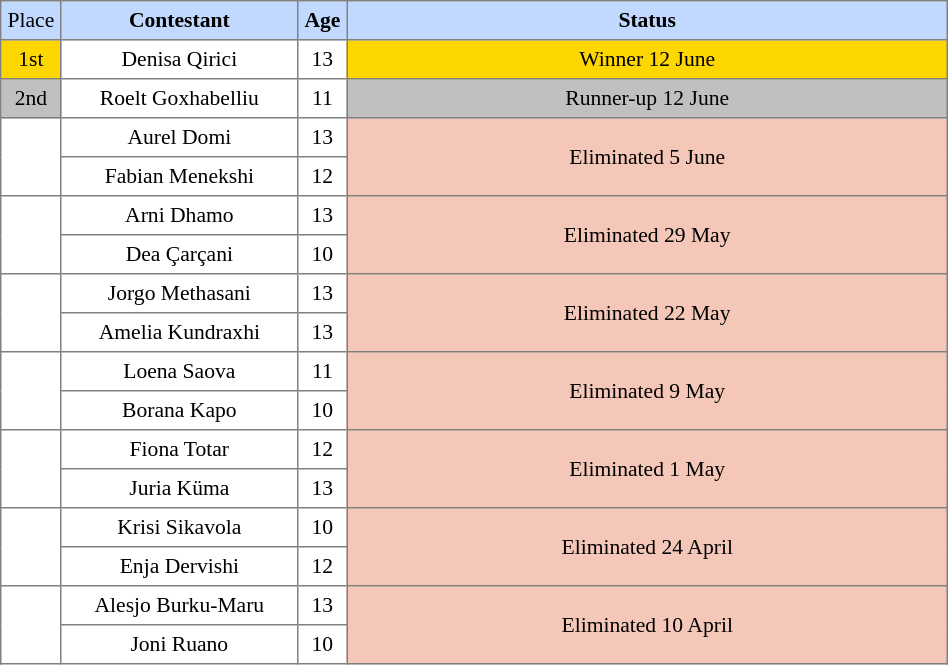<table border="1" cellpadding="4" cellspacing="0" style="text-align:center; font-size:90%; border-collapse:collapse;" width=50%>
<tr style="background:#C1D8FF;">
<td width=5%>Place</td>
<th width=25%>Contestant</th>
<th width=4%; align=center>Age</th>
<th>Status</th>
</tr>
<tr>
<td bgcolor="gold">1st</td>
<td>Denisa Qirici</td>
<td>13</td>
<td bgcolor="gold" align=center>Winner 12 June<br></td>
</tr>
<tr>
<td bgcolor="silver" align=center>2nd</td>
<td>Roelt Goxhabelliu</td>
<td>11</td>
<td bgcolor="silver" align=center>Runner-up 12 June<br></td>
</tr>
<tr>
<td rowspan=2></td>
<td>Aurel Domi</td>
<td>13</td>
<td rowspan=2 bgcolor="#F4C7B8" align=center>Eliminated 5 June<br></td>
</tr>
<tr>
<td>Fabian Menekshi</td>
<td>12</td>
</tr>
<tr>
<td rowspan=2></td>
<td>Arni Dhamo</td>
<td>13</td>
<td rowspan=2 bgcolor="#F4C7B8" align=center>Eliminated 29 May<br></td>
</tr>
<tr>
<td>Dea Çarçani</td>
<td>10</td>
</tr>
<tr>
<td rowspan=2></td>
<td>Jorgo Methasani</td>
<td>13</td>
<td rowspan=2 bgcolor="#F4C7B8" align=center>Eliminated 22 May<br></td>
</tr>
<tr>
<td>Amelia Kundraxhi</td>
<td>13</td>
</tr>
<tr>
<td rowspan=2></td>
<td>Loena Saova</td>
<td>11</td>
<td rowspan=2 bgcolor="#F4C7B8" align=center>Eliminated 9 May<br></td>
</tr>
<tr>
<td>Borana Kapo</td>
<td>10</td>
</tr>
<tr>
<td rowspan=2></td>
<td>Fiona Totar</td>
<td>12</td>
<td rowspan=2 bgcolor="#F4C7B8" align=center>Eliminated 1 May<br></td>
</tr>
<tr>
<td>Juria Küma</td>
<td>13</td>
</tr>
<tr>
<td rowspan=2></td>
<td>Krisi Sikavola</td>
<td>10</td>
<td rowspan=2 bgcolor="#F4C7B8" align=center>Eliminated 24 April<br></td>
</tr>
<tr>
<td>Enja Dervishi</td>
<td>12</td>
</tr>
<tr>
<td rowspan=2></td>
<td>Alesjo Burku-Maru</td>
<td>13</td>
<td rowspan=2 bgcolor="#F4C7B8" align=center>Eliminated 10 April<br></td>
</tr>
<tr>
<td>Joni Ruano</td>
<td>10</td>
</tr>
</table>
